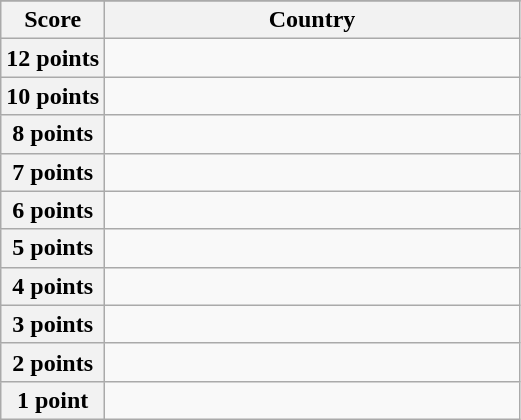<table class="wikitable">
<tr>
</tr>
<tr>
<th scope="col" width="20%">Score</th>
<th scope="col">Country</th>
</tr>
<tr>
<th scope="row">12 points</th>
<td></td>
</tr>
<tr>
<th scope="row">10 points</th>
<td></td>
</tr>
<tr>
<th scope="row">8 points</th>
<td></td>
</tr>
<tr>
<th scope="row">7 points</th>
<td></td>
</tr>
<tr>
<th scope="row">6 points</th>
<td></td>
</tr>
<tr>
<th scope="row">5 points</th>
<td></td>
</tr>
<tr>
<th scope="row">4 points</th>
<td></td>
</tr>
<tr>
<th scope="row">3 points</th>
<td></td>
</tr>
<tr>
<th scope="row">2 points</th>
<td></td>
</tr>
<tr>
<th scope="row">1 point</th>
<td></td>
</tr>
</table>
